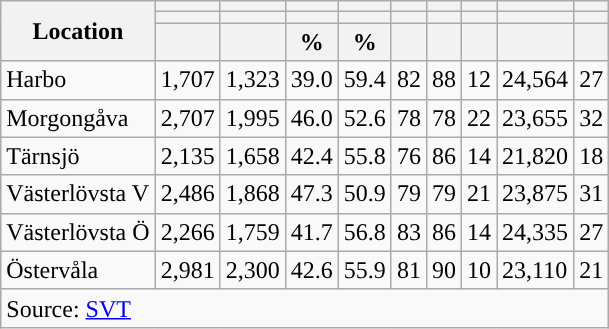<table role="presentation" class="wikitable sortable mw-collapsible">
<tr>
<th rowspan="3">Location</th>
<th></th>
<th></th>
<th></th>
<th></th>
<th></th>
<th></th>
<th></th>
<th></th>
<th></th>
</tr>
<tr>
<th></th>
<th></th>
<th style="background:"></th>
<th style="background:"></th>
<th></th>
<th></th>
<th></th>
<th></th>
<th></th>
</tr>
<tr>
<th data-sort-type="number"></th>
<th data-sort-type="number"></th>
<th data-sort-type="number">%</th>
<th data-sort-type="number">%</th>
<th data-sort-type="number"></th>
<th data-sort-type="number"></th>
<th data-sort-type="number"></th>
<th data-sort-type="number"></th>
<th data-sort-type="number"></th>
</tr>
<tr>
<td align="left">Harbo</td>
<td>1,707</td>
<td>1,323</td>
<td>39.0</td>
<td>59.4</td>
<td>82</td>
<td>88</td>
<td>12</td>
<td>24,564</td>
<td>27</td>
</tr>
<tr>
<td align="left">Morgongåva</td>
<td>2,707</td>
<td>1,995</td>
<td>46.0</td>
<td>52.6</td>
<td>78</td>
<td>78</td>
<td>22</td>
<td>23,655</td>
<td>32</td>
</tr>
<tr>
<td align="left">Tärnsjö</td>
<td>2,135</td>
<td>1,658</td>
<td>42.4</td>
<td>55.8</td>
<td>76</td>
<td>86</td>
<td>14</td>
<td>21,820</td>
<td>18</td>
</tr>
<tr>
<td align="left">Västerlövsta V</td>
<td>2,486</td>
<td>1,868</td>
<td>47.3</td>
<td>50.9</td>
<td>79</td>
<td>79</td>
<td>21</td>
<td>23,875</td>
<td>31</td>
</tr>
<tr>
<td align="left">Västerlövsta Ö</td>
<td>2,266</td>
<td>1,759</td>
<td>41.7</td>
<td>56.8</td>
<td>83</td>
<td>86</td>
<td>14</td>
<td>24,335</td>
<td>27</td>
</tr>
<tr>
<td align="left">Östervåla</td>
<td>2,981</td>
<td>2,300</td>
<td>42.6</td>
<td>55.9</td>
<td>81</td>
<td>90</td>
<td>10</td>
<td>23,110</td>
<td>21</td>
</tr>
<tr>
<td colspan="10" align="left">Source: <a href='#'>SVT</a></td>
</tr>
</table>
